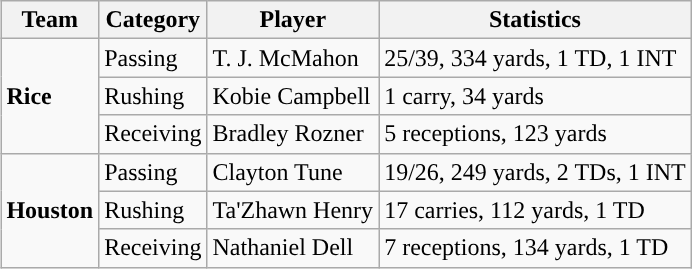<table class="wikitable" style="float: right;">
<tr>
<th>Team</th>
<th>Category</th>
<th>Player</th>
<th>Statistics</th>
</tr>
<tr>
<td rowspan=3><strong>Rice</strong></td>
<td>Passing</td>
<td>T. J. McMahon</td>
<td>25/39, 334 yards, 1 TD, 1 INT</td>
</tr>
<tr>
<td>Rushing</td>
<td>Kobie Campbell</td>
<td>1 carry, 34 yards</td>
</tr>
<tr>
<td>Receiving</td>
<td>Bradley Rozner</td>
<td>5 receptions, 123 yards</td>
</tr>
<tr>
<td rowspan=3><strong>Houston</strong></td>
<td>Passing</td>
<td>Clayton Tune</td>
<td>19/26, 249 yards, 2 TDs, 1 INT</td>
</tr>
<tr>
<td>Rushing</td>
<td>Ta'Zhawn Henry</td>
<td>17 carries, 112 yards, 1 TD</td>
</tr>
<tr>
<td>Receiving</td>
<td>Nathaniel Dell</td>
<td>7 receptions, 134 yards, 1 TD</td>
</tr>
</table>
